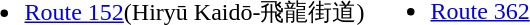<table>
<tr valign="top">
<td><br><ul><li><a href='#'>Route 152</a>(Hiryū Kaidō-飛龍街道)</li></ul></td>
<td><br><ul><li><a href='#'>Route 362</a></li></ul></td>
</tr>
</table>
